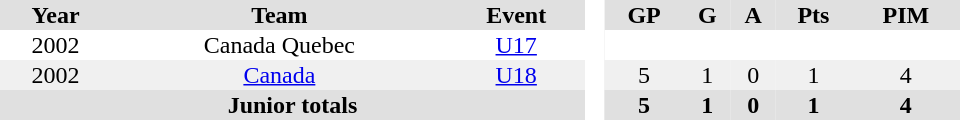<table border="0" cellpadding="1" cellspacing="0" style="text-align:center; width:40em">
<tr ALIGN="center" bgcolor="#e0e0e0">
<th>Year</th>
<th>Team</th>
<th>Event</th>
<th ALIGN="center" rowspan="99" bgcolor="#ffffff"> </th>
<th>GP</th>
<th>G</th>
<th>A</th>
<th>Pts</th>
<th>PIM</th>
</tr>
<tr>
<td>2002</td>
<td>Canada Quebec</td>
<td><a href='#'>U17</a></td>
<td></td>
<td></td>
<td></td>
<td></td>
<td></td>
</tr>
<tr bgcolor="#f0f0f0">
<td>2002</td>
<td><a href='#'>Canada</a></td>
<td><a href='#'>U18</a></td>
<td>5</td>
<td>1</td>
<td>0</td>
<td>1</td>
<td>4</td>
</tr>
<tr bgcolor="#e0e0e0">
<th colspan="3">Junior totals</th>
<th>5</th>
<th>1</th>
<th>0</th>
<th>1</th>
<th>4</th>
</tr>
</table>
